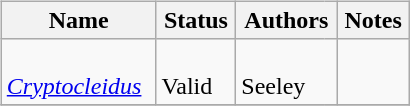<table border="0" style="background:transparent;" style="width: 100%;">
<tr>
<th width="90%"></th>
<th width="5%"></th>
<th width="5%"></th>
</tr>
<tr>
<td style="border:0px" valign="top"><br><table class="wikitable sortable" align="center" width="100%">
<tr>
<th>Name</th>
<th>Status</th>
<th colspan="2">Authors</th>
<th>Notes</th>
</tr>
<tr>
<td><br><em><a href='#'>Cryptocleidus</a></em></td>
<td><br>Valid</td>
<td style="border-right:0px" valign="top"><br>Seeley</td>
<td style="border-left:0px" valign="top"></td>
<td></td>
</tr>
<tr>
</tr>
</table>
</td>
<td style="border:0px" valign="top"></td>
<td style="border:0px" valign="top"><br><table border="0" style= height:"100%" align="right" style="background:transparent;">
<tr style="height:1px">
<td><br></td>
</tr>
<tr style="height:30px">
<td></td>
</tr>
</table>
</td>
</tr>
<tr>
</tr>
</table>
